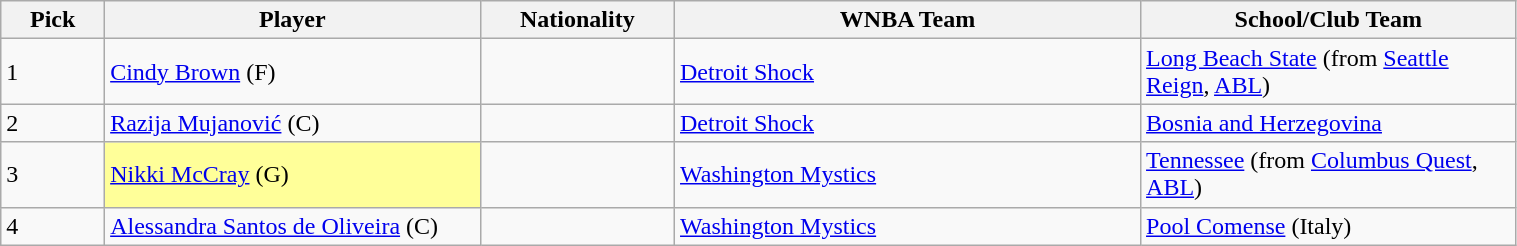<table class="wikitable" style="width:80%">
<tr>
<th width=50>Pick</th>
<th width=200>Player</th>
<th width=100>Nationality</th>
<th width=250>WNBA Team</th>
<th width=200>School/Club Team</th>
</tr>
<tr>
<td>1</td>
<td><a href='#'>Cindy Brown</a> (F)</td>
<td></td>
<td><a href='#'>Detroit Shock</a></td>
<td><a href='#'>Long Beach State</a> (from <a href='#'>Seattle Reign</a>, <a href='#'>ABL</a>)</td>
</tr>
<tr>
<td>2</td>
<td><a href='#'>Razija Mujanović</a> (C)</td>
<td></td>
<td><a href='#'>Detroit Shock</a></td>
<td><a href='#'>Bosnia and Herzegovina</a></td>
</tr>
<tr>
<td>3</td>
<td bgcolor="#FFFF99"><a href='#'>Nikki McCray</a> (G)</td>
<td></td>
<td><a href='#'>Washington Mystics</a></td>
<td><a href='#'>Tennessee</a> (from <a href='#'>Columbus Quest</a>, <a href='#'>ABL</a>)</td>
</tr>
<tr>
<td>4</td>
<td><a href='#'>Alessandra Santos de Oliveira</a> (C)</td>
<td></td>
<td><a href='#'>Washington Mystics</a></td>
<td><a href='#'>Pool Comense</a> (Italy)</td>
</tr>
</table>
